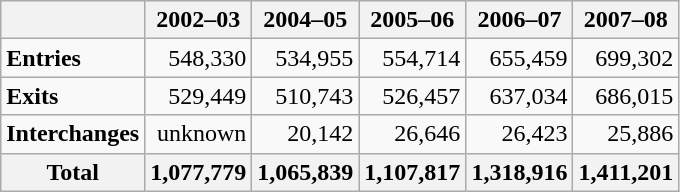<table class="wikitable">
<tr>
<th> </th>
<th>2002–03</th>
<th>2004–05</th>
<th>2005–06</th>
<th>2006–07</th>
<th>2007–08</th>
</tr>
<tr>
<td><strong>Entries</strong></td>
<td align="right">548,330</td>
<td align="right">534,955</td>
<td align="right">554,714</td>
<td align="right">655,459</td>
<td align="right">699,302</td>
</tr>
<tr>
<td><strong>Exits</strong></td>
<td align="right">529,449</td>
<td align="right">510,743</td>
<td align="right">526,457</td>
<td align="right">637,034</td>
<td align="right">686,015</td>
</tr>
<tr>
<td><strong>Interchanges</strong></td>
<td align="right">unknown</td>
<td align="right">20,142</td>
<td align="right">26,646</td>
<td align="right">26,423</td>
<td align="right">25,886</td>
</tr>
<tr>
<th>Total</th>
<th align="right">1,077,779</th>
<th align="right">1,065,839</th>
<th align="right">1,107,817</th>
<th align="right">1,318,916</th>
<th align="right">1,411,201</th>
</tr>
</table>
